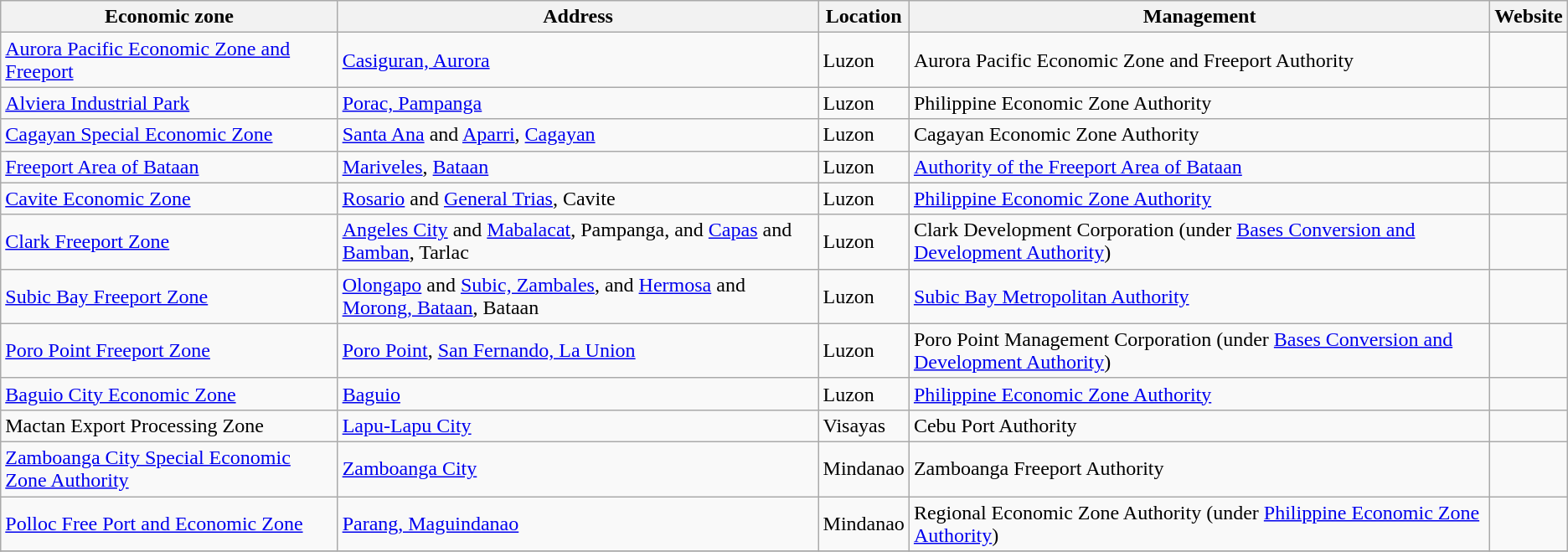<table class="wikitable sortable">
<tr valign="middle">
<th>Economic zone</th>
<th>Address</th>
<th>Location</th>
<th>Management</th>
<th>Website</th>
</tr>
<tr>
<td><a href='#'>Aurora Pacific Economic Zone and Freeport</a></td>
<td><a href='#'>Casiguran, Aurora</a></td>
<td>Luzon</td>
<td>Aurora Pacific Economic Zone and Freeport Authority</td>
<td></td>
</tr>
<tr>
<td><a href='#'>Alviera Industrial Park</a></td>
<td><a href='#'>Porac, Pampanga</a></td>
<td>Luzon</td>
<td>Philippine Economic Zone Authority</td>
<td></td>
</tr>
<tr>
<td><a href='#'>Cagayan Special Economic Zone</a></td>
<td><a href='#'>Santa Ana</a> and <a href='#'>Aparri</a>, <a href='#'>Cagayan</a></td>
<td>Luzon</td>
<td>Cagayan Economic Zone Authority</td>
<td></td>
</tr>
<tr>
<td><a href='#'>Freeport Area of Bataan</a></td>
<td><a href='#'>Mariveles</a>, <a href='#'>Bataan</a></td>
<td>Luzon</td>
<td><a href='#'>Authority of the Freeport Area of Bataan</a></td>
<td></td>
</tr>
<tr>
<td><a href='#'>Cavite Economic Zone</a></td>
<td><a href='#'>Rosario</a> and <a href='#'>General Trias</a>, Cavite</td>
<td>Luzon</td>
<td><a href='#'>Philippine Economic Zone Authority</a></td>
<td></td>
</tr>
<tr>
<td><a href='#'>Clark Freeport Zone</a></td>
<td><a href='#'>Angeles City</a> and <a href='#'>Mabalacat</a>, Pampanga, and <a href='#'>Capas</a> and <a href='#'>Bamban</a>, Tarlac</td>
<td>Luzon</td>
<td>Clark Development Corporation (under <a href='#'>Bases Conversion and Development Authority</a>)</td>
<td></td>
</tr>
<tr>
<td><a href='#'>Subic Bay Freeport Zone</a></td>
<td><a href='#'>Olongapo</a> and <a href='#'>Subic, Zambales</a>, and <a href='#'>Hermosa</a> and <a href='#'>Morong, Bataan</a>, Bataan</td>
<td>Luzon</td>
<td><a href='#'>Subic Bay Metropolitan Authority</a></td>
<td></td>
</tr>
<tr>
<td><a href='#'>Poro Point Freeport Zone</a></td>
<td><a href='#'>Poro Point</a>, <a href='#'>San Fernando, La Union</a></td>
<td>Luzon</td>
<td>Poro Point Management Corporation (under <a href='#'>Bases Conversion and Development Authority</a>)</td>
<td></td>
</tr>
<tr>
<td><a href='#'>Baguio City Economic Zone</a></td>
<td><a href='#'>Baguio</a></td>
<td>Luzon</td>
<td><a href='#'>Philippine Economic Zone Authority</a></td>
<td></td>
</tr>
<tr>
<td>Mactan Export Processing Zone</td>
<td><a href='#'>Lapu-Lapu City</a></td>
<td>Visayas</td>
<td>Cebu Port Authority</td>
<td></td>
</tr>
<tr>
<td><a href='#'>Zamboanga City Special Economic Zone Authority</a></td>
<td><a href='#'>Zamboanga City</a></td>
<td>Mindanao</td>
<td>Zamboanga Freeport Authority</td>
<td></td>
</tr>
<tr>
<td><a href='#'>Polloc Free Port and Economic Zone</a></td>
<td><a href='#'>Parang, Maguindanao</a></td>
<td>Mindanao</td>
<td>Regional Economic Zone Authority (under <a href='#'>Philippine Economic Zone Authority</a>)</td>
<td></td>
</tr>
<tr>
</tr>
</table>
